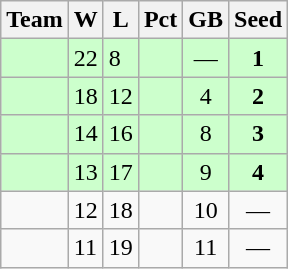<table class=wikitable>
<tr>
<th>Team</th>
<th>W</th>
<th>L</th>
<th>Pct</th>
<th>GB</th>
<th>Seed</th>
</tr>
<tr bgcolor=ccffcc>
<td></td>
<td>22</td>
<td>8</td>
<td></td>
<td style="text-align:center;">—</td>
<td style="text-align:center;"><strong>1</strong></td>
</tr>
<tr bgcolor=ccffcc>
<td></td>
<td>18</td>
<td>12</td>
<td></td>
<td style="text-align:center;">4</td>
<td style="text-align:center;"><strong>2</strong></td>
</tr>
<tr bgcolor=ccffcc>
<td></td>
<td>14</td>
<td>16</td>
<td></td>
<td style="text-align:center;">8</td>
<td style="text-align:center;"><strong>3</strong></td>
</tr>
<tr bgcolor=ccffcc>
<td></td>
<td>13</td>
<td>17</td>
<td></td>
<td style="text-align:center;">9</td>
<td style="text-align:center;"><strong>4</strong></td>
</tr>
<tr>
<td></td>
<td>12</td>
<td>18</td>
<td></td>
<td style="text-align:center;">10</td>
<td style="text-align:center;">—</td>
</tr>
<tr>
<td></td>
<td>11</td>
<td>19</td>
<td></td>
<td style="text-align:center;">11</td>
<td style="text-align:center;">—</td>
</tr>
</table>
